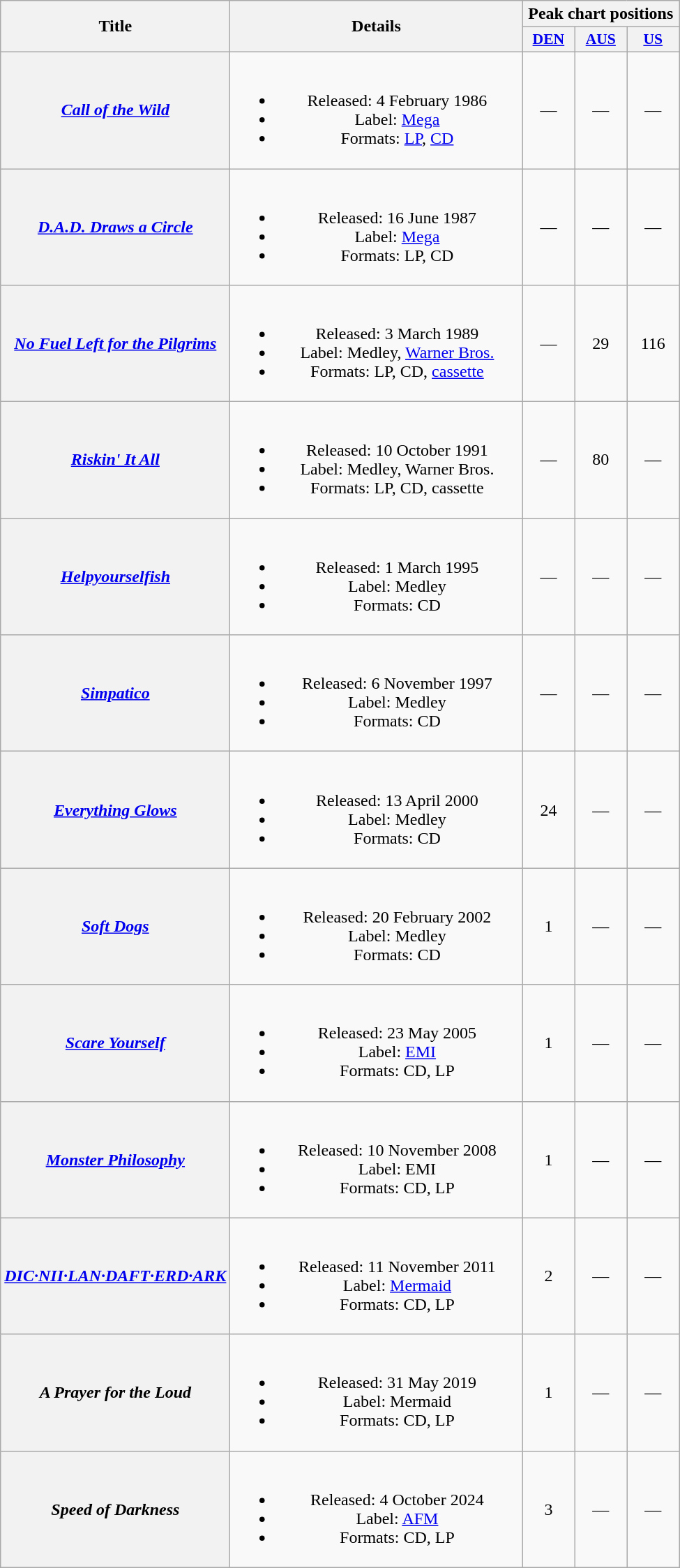<table class="wikitable plainrowheaders" style="text-align:center;" border="1">
<tr>
<th scope="col" rowspan="2" style="width:13em;">Title</th>
<th scope="col" rowspan="2" style="width:17em;">Details</th>
<th scope="col" colspan="3">Peak chart positions</th>
</tr>
<tr>
<th scope="col" style="width:3em;font-size:90%;"><a href='#'>DEN</a><br></th>
<th scope="col" style="width:3em;font-size:90%;"><a href='#'>AUS</a><br></th>
<th scope="col" style="width:3em;font-size:90%;"><a href='#'>US</a><br></th>
</tr>
<tr>
<th scope="row"><em><a href='#'>Call of the Wild</a></em></th>
<td><br><ul><li>Released: 4 February 1986</li><li>Label: <a href='#'>Mega</a></li><li>Formats: <a href='#'>LP</a>, <a href='#'>CD</a></li></ul></td>
<td>—</td>
<td>—</td>
<td>—</td>
</tr>
<tr>
<th scope="row"><em><a href='#'>D.A.D. Draws a Circle</a></em></th>
<td><br><ul><li>Released: 16 June 1987</li><li>Label: <a href='#'>Mega</a></li><li>Formats: LP, CD</li></ul></td>
<td>—</td>
<td>—</td>
<td>—</td>
</tr>
<tr>
<th scope="row"><em><a href='#'>No Fuel Left for the Pilgrims</a></em></th>
<td><br><ul><li>Released: 3 March 1989</li><li>Label: Medley, <a href='#'>Warner Bros.</a></li><li>Formats: LP, CD, <a href='#'>cassette</a></li></ul></td>
<td>—</td>
<td>29</td>
<td>116</td>
</tr>
<tr>
<th scope="row"><em><a href='#'>Riskin' It All</a></em></th>
<td><br><ul><li>Released: 10 October 1991</li><li>Label: Medley, Warner Bros.</li><li>Formats: LP, CD, cassette</li></ul></td>
<td>—</td>
<td>80</td>
<td>—</td>
</tr>
<tr>
<th scope="row"><em><a href='#'>Helpyourselfish</a></em></th>
<td><br><ul><li>Released: 1 March 1995</li><li>Label: Medley</li><li>Formats: CD</li></ul></td>
<td>—</td>
<td>—</td>
<td>—</td>
</tr>
<tr>
<th scope="row"><em><a href='#'>Simpatico</a></em></th>
<td><br><ul><li>Released: 6 November 1997</li><li>Label: Medley</li><li>Formats: CD</li></ul></td>
<td>—</td>
<td>—</td>
<td>—</td>
</tr>
<tr>
<th scope="row"><em><a href='#'>Everything Glows</a></em></th>
<td><br><ul><li>Released: 13 April 2000</li><li>Label: Medley</li><li>Formats: CD</li></ul></td>
<td>24</td>
<td>—</td>
<td>—</td>
</tr>
<tr>
<th scope="row"><em><a href='#'>Soft Dogs</a></em></th>
<td><br><ul><li>Released: 20 February 2002</li><li>Label: Medley</li><li>Formats: CD</li></ul></td>
<td>1</td>
<td>—</td>
<td>—</td>
</tr>
<tr>
<th scope="row"><em><a href='#'>Scare Yourself</a></em></th>
<td><br><ul><li>Released: 23 May 2005</li><li>Label: <a href='#'>EMI</a></li><li>Formats: CD, LP</li></ul></td>
<td>1</td>
<td>—</td>
<td>—</td>
</tr>
<tr>
<th scope="row"><em><a href='#'>Monster Philosophy</a></em></th>
<td><br><ul><li>Released: 10 November 2008</li><li>Label: EMI</li><li>Formats: CD, LP</li></ul></td>
<td>1</td>
<td>—</td>
<td>—</td>
</tr>
<tr>
<th scope="row"><em><a href='#'>DIC·NII·LAN·DAFT·ERD·ARK</a></em></th>
<td><br><ul><li>Released: 11 November 2011</li><li>Label: <a href='#'>Mermaid</a></li><li>Formats: CD, LP</li></ul></td>
<td>2</td>
<td>—</td>
<td>—</td>
</tr>
<tr>
<th scope="row"><em>A Prayer for the Loud</em></th>
<td><br><ul><li>Released: 31 May 2019</li><li>Label: Mermaid</li><li>Formats: CD, LP</li></ul></td>
<td>1</td>
<td>—</td>
<td>—</td>
</tr>
<tr>
<th scope="row"><em>Speed of Darkness</em></th>
<td><br><ul><li>Released: 4 October 2024</li><li>Label: <a href='#'>AFM</a></li><li>Formats: CD, LP</li></ul></td>
<td>3</td>
<td>—</td>
<td>—</td>
</tr>
</table>
